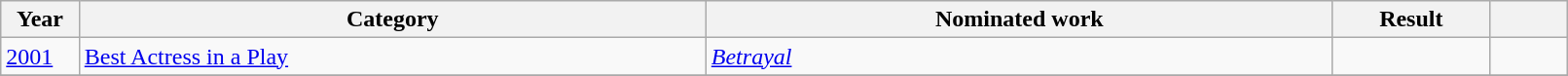<table class="wikitable" style="width:85%;">
<tr>
<th width=5%>Year</th>
<th style="width:40%;">Category</th>
<th style="width:40%;">Nominated work</th>
<th style="width:10%;">Result</th>
<th width=5%></th>
</tr>
<tr>
<td><a href='#'>2001</a></td>
<td><a href='#'>Best Actress in a Play</a></td>
<td><em><a href='#'>Betrayal</a></em></td>
<td></td>
<td></td>
</tr>
<tr>
</tr>
</table>
